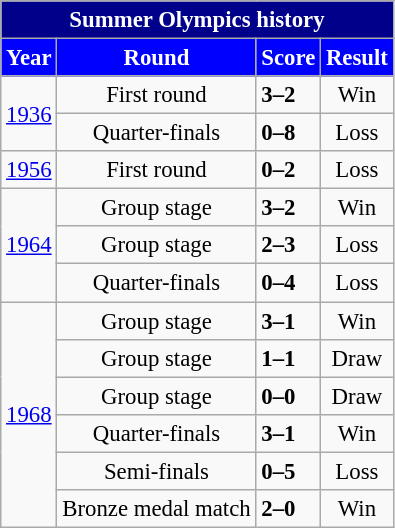<table class="wikitable" style="text-align: center;font-size:95%;">
<tr>
<th colspan="4"style=background:darkblue;color:white>Summer Olympics history</th>
</tr>
<tr>
<th style=background:blue;color:white>Year</th>
<th style=background:blue;color:white>Round</th>
<th style=background:blue;color:white>Score</th>
<th style=background:blue;color:white>Result</th>
</tr>
<tr>
<td rowspan=2><a href='#'>1936</a></td>
<td>First round</td>
<td align="left"> <strong>3–2</strong> </td>
<td>Win</td>
</tr>
<tr>
<td>Quarter-finals</td>
<td align="left"> <strong>0–8</strong> </td>
<td>Loss</td>
</tr>
<tr>
<td><a href='#'>1956</a></td>
<td>First round</td>
<td align="left"> <strong>0–2</strong> </td>
<td>Loss</td>
</tr>
<tr>
<td rowspan=3><a href='#'>1964</a></td>
<td>Group stage</td>
<td align="left"> <strong>3–2</strong> </td>
<td>Win</td>
</tr>
<tr>
<td>Group stage</td>
<td align="left"> <strong>2–3</strong> </td>
<td>Loss</td>
</tr>
<tr>
<td>Quarter-finals</td>
<td align="left"> <strong>0–4</strong> </td>
<td>Loss</td>
</tr>
<tr>
<td rowspan=6><a href='#'>1968</a></td>
<td>Group stage</td>
<td align="left"> <strong>3–1</strong> </td>
<td>Win</td>
</tr>
<tr>
<td>Group stage</td>
<td align="left"> <strong>1–1</strong> </td>
<td>Draw</td>
</tr>
<tr>
<td>Group stage</td>
<td align="left"> <strong>0–0</strong> </td>
<td>Draw</td>
</tr>
<tr>
<td>Quarter-finals</td>
<td align="left"> <strong>3–1</strong> </td>
<td>Win</td>
</tr>
<tr>
<td>Semi-finals</td>
<td align="left"> <strong>0–5</strong> </td>
<td>Loss</td>
</tr>
<tr>
<td>Bronze medal match</td>
<td align="left"> <strong>2–0</strong> </td>
<td>Win</td>
</tr>
</table>
